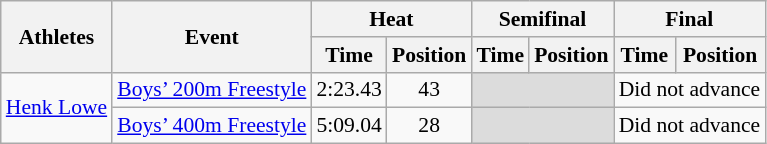<table class="wikitable" border="1" style="font-size:90%">
<tr>
<th rowspan=2>Athletes</th>
<th rowspan=2>Event</th>
<th colspan=2>Heat</th>
<th colspan=2>Semifinal</th>
<th colspan=2>Final</th>
</tr>
<tr>
<th>Time</th>
<th>Position</th>
<th>Time</th>
<th>Position</th>
<th>Time</th>
<th>Position</th>
</tr>
<tr>
<td rowspan=2><a href='#'>Henk Lowe</a></td>
<td><a href='#'>Boys’ 200m Freestyle</a></td>
<td align=center>2:23.43</td>
<td align=center>43</td>
<td colspan=2 bgcolor=#DCDCDC></td>
<td colspan="2" align=center>Did not advance</td>
</tr>
<tr>
<td><a href='#'>Boys’ 400m Freestyle</a></td>
<td align=center>5:09.04</td>
<td align=center>28</td>
<td colspan=2 bgcolor=#DCDCDC></td>
<td colspan="2" align=center>Did not advance</td>
</tr>
</table>
